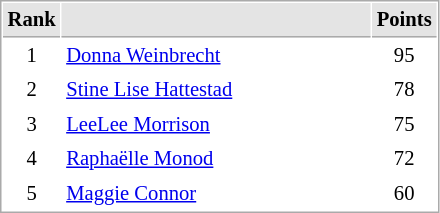<table cellspacing="1" cellpadding="3" style="border:1px solid #AAAAAA;font-size:86%">
<tr bgcolor="#E4E4E4">
<th style="border-bottom:1px solid #AAAAAA" width=10>Rank</th>
<th style="border-bottom:1px solid #AAAAAA" width=200></th>
<th style="border-bottom:1px solid #AAAAAA" width=20>Points</th>
</tr>
<tr>
<td align="center">1</td>
<td> <a href='#'>Donna Weinbrecht</a></td>
<td align=center>95</td>
</tr>
<tr>
<td align="center">2</td>
<td> <a href='#'>Stine Lise Hattestad</a></td>
<td align=center>78</td>
</tr>
<tr>
<td align="center">3</td>
<td> <a href='#'>LeeLee Morrison</a></td>
<td align=center>75</td>
</tr>
<tr>
<td align="center">4</td>
<td> <a href='#'>Raphaëlle Monod</a></td>
<td align=center>72</td>
</tr>
<tr>
<td align="center">5</td>
<td> <a href='#'>Maggie Connor</a></td>
<td align=center>60</td>
</tr>
</table>
